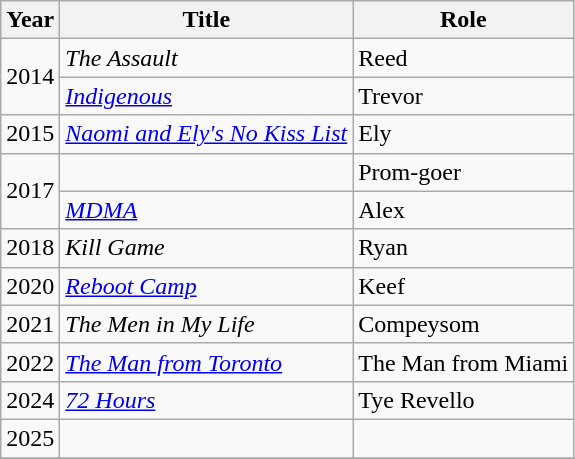<table class="wikitable sortable">
<tr>
<th>Year</th>
<th>Title</th>
<th>Role</th>
</tr>
<tr>
<td rowspan=2>2014</td>
<td><em>The Assault</em></td>
<td>Reed</td>
</tr>
<tr>
<td><em><a href='#'>Indigenous</a></em></td>
<td>Trevor</td>
</tr>
<tr>
<td>2015</td>
<td><em><a href='#'>Naomi and Ely's No Kiss List</a></em></td>
<td>Ely</td>
</tr>
<tr>
<td rowspan=2>2017</td>
<td><em></em></td>
<td>Prom-goer</td>
</tr>
<tr>
<td><em><a href='#'>MDMA</a></em></td>
<td>Alex</td>
</tr>
<tr>
<td>2018</td>
<td><em>Kill Game</em></td>
<td>Ryan</td>
</tr>
<tr>
<td>2020</td>
<td><em><a href='#'>Reboot Camp</a></em></td>
<td>Keef</td>
</tr>
<tr>
<td>2021</td>
<td><em>The Men in My Life</em></td>
<td>Compeysom</td>
</tr>
<tr>
<td>2022</td>
<td><em><a href='#'>The Man from Toronto</a></em></td>
<td>The Man from Miami</td>
</tr>
<tr>
<td>2024</td>
<td><em><a href='#'>72 Hours</a></em></td>
<td>Tye Revello</td>
</tr>
<tr>
<td>2025</td>
<td></td>
<td></td>
</tr>
<tr>
</tr>
</table>
